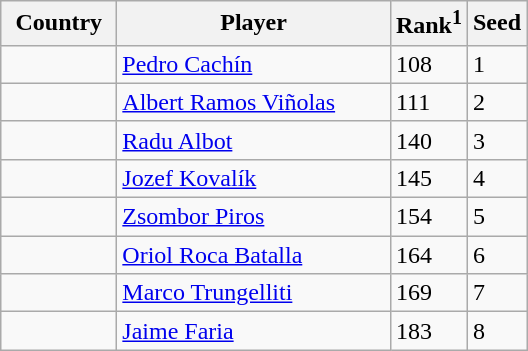<table class="sortable wikitable">
<tr>
<th width="70">Country</th>
<th width="175">Player</th>
<th>Rank<sup>1</sup></th>
<th>Seed</th>
</tr>
<tr>
<td></td>
<td><a href='#'>Pedro Cachín</a></td>
<td>108</td>
<td>1</td>
</tr>
<tr>
<td></td>
<td><a href='#'>Albert Ramos Viñolas</a></td>
<td>111</td>
<td>2</td>
</tr>
<tr>
<td></td>
<td><a href='#'>Radu Albot</a></td>
<td>140</td>
<td>3</td>
</tr>
<tr>
<td></td>
<td><a href='#'>Jozef Kovalík</a></td>
<td>145</td>
<td>4</td>
</tr>
<tr>
<td></td>
<td><a href='#'>Zsombor Piros</a></td>
<td>154</td>
<td>5</td>
</tr>
<tr>
<td></td>
<td><a href='#'>Oriol Roca Batalla</a></td>
<td>164</td>
<td>6</td>
</tr>
<tr>
<td></td>
<td><a href='#'>Marco Trungelliti</a></td>
<td>169</td>
<td>7</td>
</tr>
<tr>
<td></td>
<td><a href='#'>Jaime Faria</a></td>
<td>183</td>
<td>8</td>
</tr>
</table>
